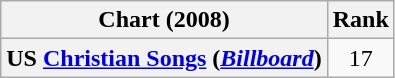<table class="wikitable plainrowheaders" style="text-align:center">
<tr>
<th scope="col">Chart (2008)</th>
<th scope="col">Rank</th>
</tr>
<tr>
<th scope="row">US <a href='#'>Christian Songs</a> (<em><a href='#'>Billboard</a></em>)</th>
<td>17</td>
</tr>
</table>
